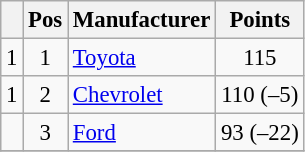<table class="wikitable" style="font-size: 95%;">
<tr>
<th></th>
<th>Pos</th>
<th>Manufacturer</th>
<th>Points</th>
</tr>
<tr>
<td align="left"> 1</td>
<td style="text-align:center;">1</td>
<td><a href='#'>Toyota</a></td>
<td style="text-align:center;">115</td>
</tr>
<tr>
<td align="left"> 1</td>
<td style="text-align:center;">2</td>
<td><a href='#'>Chevrolet</a></td>
<td style="text-align:center;">110 (–5)</td>
</tr>
<tr>
<td align="left"></td>
<td style="text-align:center;">3</td>
<td><a href='#'>Ford</a></td>
<td style="text-align:center;">93 (–22)</td>
</tr>
<tr class="sortbottom">
</tr>
</table>
